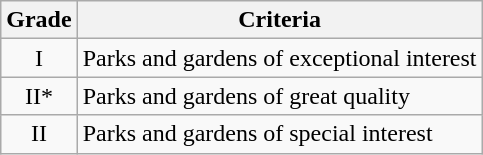<table class="wikitable">
<tr>
<th>Grade</th>
<th>Criteria</th>
</tr>
<tr>
<td align="center" >I</td>
<td>Parks and gardens of exceptional interest</td>
</tr>
<tr>
<td align="center" >II*</td>
<td>Parks and gardens of great quality</td>
</tr>
<tr>
<td align="center" >II</td>
<td>Parks and gardens of special interest</td>
</tr>
</table>
